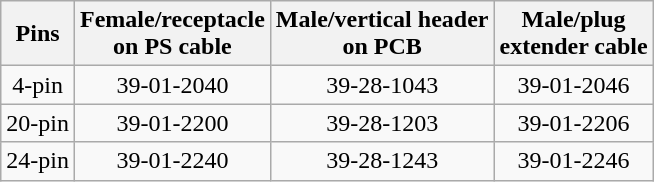<table class="wikitable" style="text-align:center">
<tr>
<th>Pins</th>
<th>Female/receptacle <br> on PS cable</th>
<th>Male/vertical header <br> on PCB</th>
<th>Male/plug <br> extender cable</th>
</tr>
<tr>
<td>4-pin</td>
<td>39-01-2040</td>
<td>39-28-1043</td>
<td>39-01-2046</td>
</tr>
<tr>
<td>20-pin</td>
<td>39-01-2200</td>
<td>39-28-1203</td>
<td>39-01-2206</td>
</tr>
<tr>
<td>24-pin</td>
<td>39-01-2240</td>
<td>39-28-1243</td>
<td>39-01-2246</td>
</tr>
</table>
